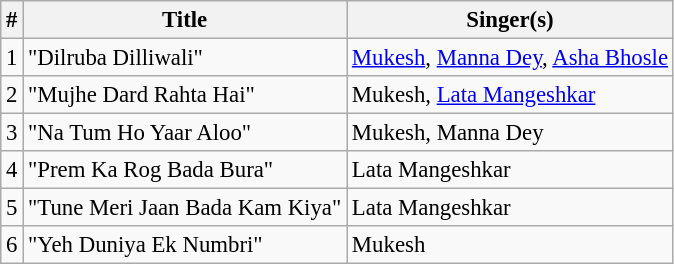<table class="wikitable" style="font-size:95%;">
<tr>
<th>#</th>
<th>Title</th>
<th>Singer(s)</th>
</tr>
<tr>
<td>1</td>
<td>"Dilruba Dilliwali"</td>
<td><a href='#'>Mukesh</a>, <a href='#'>Manna Dey</a>, <a href='#'>Asha Bhosle</a></td>
</tr>
<tr>
<td>2</td>
<td>"Mujhe Dard Rahta Hai"</td>
<td>Mukesh, <a href='#'>Lata Mangeshkar</a></td>
</tr>
<tr>
<td>3</td>
<td>"Na Tum Ho Yaar Aloo"</td>
<td>Mukesh, Manna Dey</td>
</tr>
<tr>
<td>4</td>
<td>"Prem Ka Rog Bada Bura"</td>
<td>Lata Mangeshkar</td>
</tr>
<tr>
<td>5</td>
<td>"Tune Meri Jaan Bada Kam Kiya"</td>
<td>Lata Mangeshkar</td>
</tr>
<tr>
<td>6</td>
<td>"Yeh Duniya Ek Numbri"</td>
<td>Mukesh</td>
</tr>
</table>
